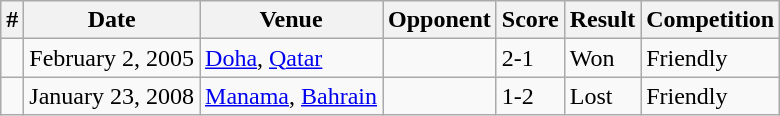<table class="wikitable">
<tr>
<th>#</th>
<th>Date</th>
<th>Venue</th>
<th>Opponent</th>
<th>Score</th>
<th>Result</th>
<th>Competition</th>
</tr>
<tr>
<td></td>
<td>February 2, 2005</td>
<td><a href='#'>Doha</a>, <a href='#'>Qatar</a></td>
<td></td>
<td>2-1</td>
<td>Won</td>
<td>Friendly</td>
</tr>
<tr>
<td></td>
<td>January 23, 2008</td>
<td><a href='#'>Manama</a>, <a href='#'>Bahrain</a></td>
<td></td>
<td>1-2</td>
<td>Lost</td>
<td>Friendly</td>
</tr>
</table>
